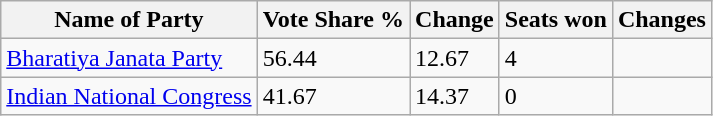<table class="wikitable sortable">
<tr>
<th>Name of Party</th>
<th>Vote Share %</th>
<th>Change</th>
<th>Seats won</th>
<th>Changes</th>
</tr>
<tr>
<td><a href='#'>Bharatiya Janata Party</a></td>
<td>56.44</td>
<td> 12.67</td>
<td>4</td>
<td></td>
</tr>
<tr>
<td><a href='#'>Indian National Congress</a></td>
<td>41.67</td>
<td> 14.37</td>
<td>0</td>
<td></td>
</tr>
</table>
